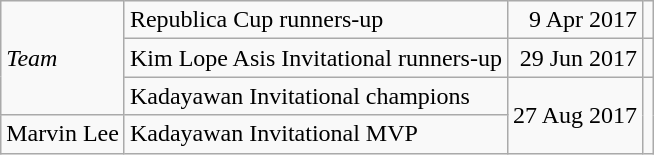<table class=wikitable>
<tr>
<td rowspan=3><em>Team</em></td>
<td>Republica Cup runners-up</td>
<td align=right>9 Apr 2017</td>
<td align=center></td>
</tr>
<tr>
<td>Kim Lope Asis Invitational runners-up</td>
<td align=right>29 Jun 2017</td>
<td align=center></td>
</tr>
<tr>
<td>Kadayawan Invitational champions</td>
<td align=right rowspan=2>27 Aug 2017</td>
<td align=center rowspan=2></td>
</tr>
<tr>
<td>Marvin Lee</td>
<td>Kadayawan Invitational MVP</td>
</tr>
</table>
